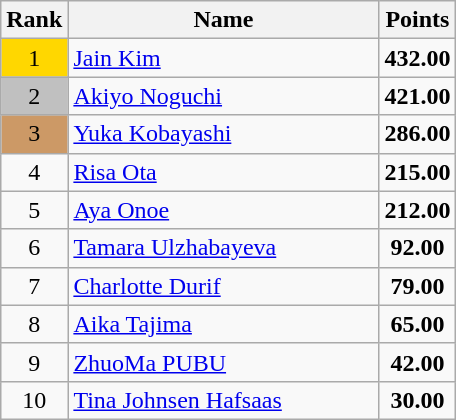<table class="wikitable" style="text-align:center">
<tr>
<th>Rank</th>
<th width = "200">Name</th>
<th data-sort-type="number">Points</th>
</tr>
<tr>
<td style="background: gold">1</td>
<td align="left"> <a href='#'>Jain Kim</a></td>
<td><strong>432.00</strong></td>
</tr>
<tr>
<td style="background: silver">2</td>
<td align="left"> <a href='#'>Akiyo Noguchi</a></td>
<td><strong>421.00</strong></td>
</tr>
<tr>
<td style="background: #cc9966">3</td>
<td align="left"> <a href='#'>Yuka Kobayashi</a></td>
<td><strong>286.00</strong></td>
</tr>
<tr>
<td>4</td>
<td align="left"> <a href='#'>Risa Ota</a></td>
<td><strong>215.00</strong></td>
</tr>
<tr>
<td>5</td>
<td align="left"> <a href='#'>Aya Onoe</a></td>
<td><strong>212.00</strong></td>
</tr>
<tr>
<td>6</td>
<td align="left"> <a href='#'>Tamara Ulzhabayeva</a></td>
<td><strong>92.00</strong></td>
</tr>
<tr>
<td>7</td>
<td align="left"> <a href='#'>Charlotte Durif</a></td>
<td><strong>79.00</strong></td>
</tr>
<tr>
<td>8</td>
<td align="left"> <a href='#'>Aika Tajima</a></td>
<td><strong>65.00</strong></td>
</tr>
<tr>
<td>9</td>
<td align="left"> <a href='#'>ZhuoMa PUBU</a></td>
<td><strong>42.00</strong></td>
</tr>
<tr>
<td>10</td>
<td align="left"> <a href='#'>Tina Johnsen Hafsaas</a></td>
<td><strong>30.00</strong></td>
</tr>
</table>
